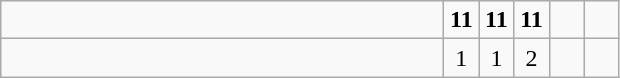<table class="wikitable">
<tr>
<td style="width:18em"><strong></strong></td>
<td align=center style="width:1em"><strong>11</strong></td>
<td align=center style="width:1em"><strong>11</strong></td>
<td align=center style="width:1em"><strong>11</strong></td>
<td align=center style="width:1em"></td>
<td align=center style="width:1em"></td>
</tr>
<tr>
<td style="width:18em"></td>
<td align=center style="width:1em">1</td>
<td align=center style="width:1em">1</td>
<td align=center style="width:1em">2</td>
<td align=center style="width:1em"></td>
<td align=center style="width:1em"></td>
</tr>
</table>
